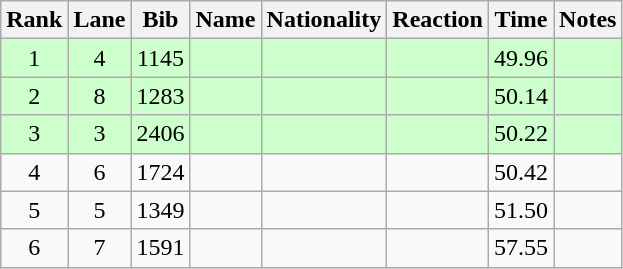<table class="wikitable sortable" style="text-align:center">
<tr>
<th>Rank</th>
<th>Lane</th>
<th>Bib</th>
<th>Name</th>
<th>Nationality</th>
<th>Reaction</th>
<th>Time</th>
<th>Notes</th>
</tr>
<tr bgcolor=ccffcc>
<td>1</td>
<td>4</td>
<td>1145</td>
<td align=left></td>
<td align=left></td>
<td></td>
<td>49.96</td>
<td><strong></strong></td>
</tr>
<tr bgcolor=ccffcc>
<td>2</td>
<td>8</td>
<td>1283</td>
<td align=left></td>
<td align=left></td>
<td></td>
<td>50.14</td>
<td><strong></strong></td>
</tr>
<tr bgcolor=ccffcc>
<td>3</td>
<td>3</td>
<td>2406</td>
<td align=left></td>
<td align=left></td>
<td></td>
<td>50.22</td>
<td><strong></strong></td>
</tr>
<tr>
<td>4</td>
<td>6</td>
<td>1724</td>
<td align=left></td>
<td align=left></td>
<td></td>
<td>50.42</td>
<td></td>
</tr>
<tr>
<td>5</td>
<td>5</td>
<td>1349</td>
<td align=left></td>
<td align=left></td>
<td></td>
<td>51.50</td>
<td></td>
</tr>
<tr>
<td>6</td>
<td>7</td>
<td>1591</td>
<td align=left></td>
<td align=left></td>
<td></td>
<td>57.55</td>
<td></td>
</tr>
</table>
